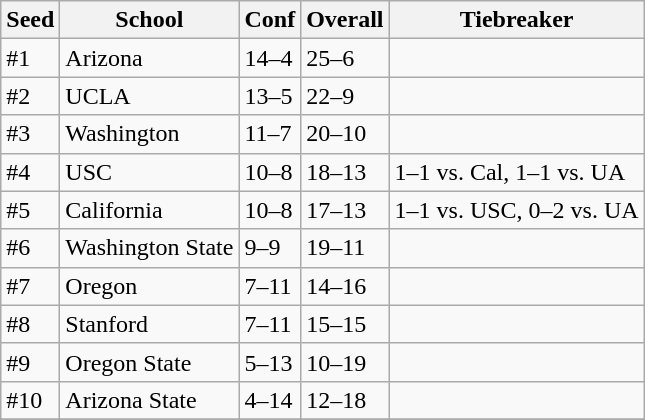<table class="wikitable">
<tr>
<th>Seed</th>
<th>School</th>
<th>Conf</th>
<th>Overall</th>
<th>Tiebreaker</th>
</tr>
<tr>
<td>#1</td>
<td>Arizona</td>
<td>14–4</td>
<td>25–6</td>
<td></td>
</tr>
<tr>
<td>#2</td>
<td>UCLA</td>
<td>13–5</td>
<td>22–9</td>
<td></td>
</tr>
<tr>
<td>#3</td>
<td>Washington</td>
<td>11–7</td>
<td>20–10</td>
<td></td>
</tr>
<tr>
<td>#4</td>
<td>USC</td>
<td>10–8</td>
<td>18–13</td>
<td>1–1 vs. Cal, 1–1 vs. UA</td>
</tr>
<tr>
<td>#5</td>
<td>California</td>
<td>10–8</td>
<td>17–13</td>
<td>1–1 vs. USC, 0–2 vs. UA</td>
</tr>
<tr>
<td>#6</td>
<td>Washington State</td>
<td>9–9</td>
<td>19–11</td>
<td></td>
</tr>
<tr>
<td>#7</td>
<td>Oregon</td>
<td>7–11</td>
<td>14–16</td>
<td></td>
</tr>
<tr>
<td>#8</td>
<td>Stanford</td>
<td>7–11</td>
<td>15–15</td>
<td></td>
</tr>
<tr>
<td>#9</td>
<td>Oregon State</td>
<td>5–13</td>
<td>10–19</td>
<td></td>
</tr>
<tr>
<td>#10</td>
<td>Arizona State</td>
<td>4–14</td>
<td>12–18</td>
<td></td>
</tr>
<tr>
</tr>
</table>
